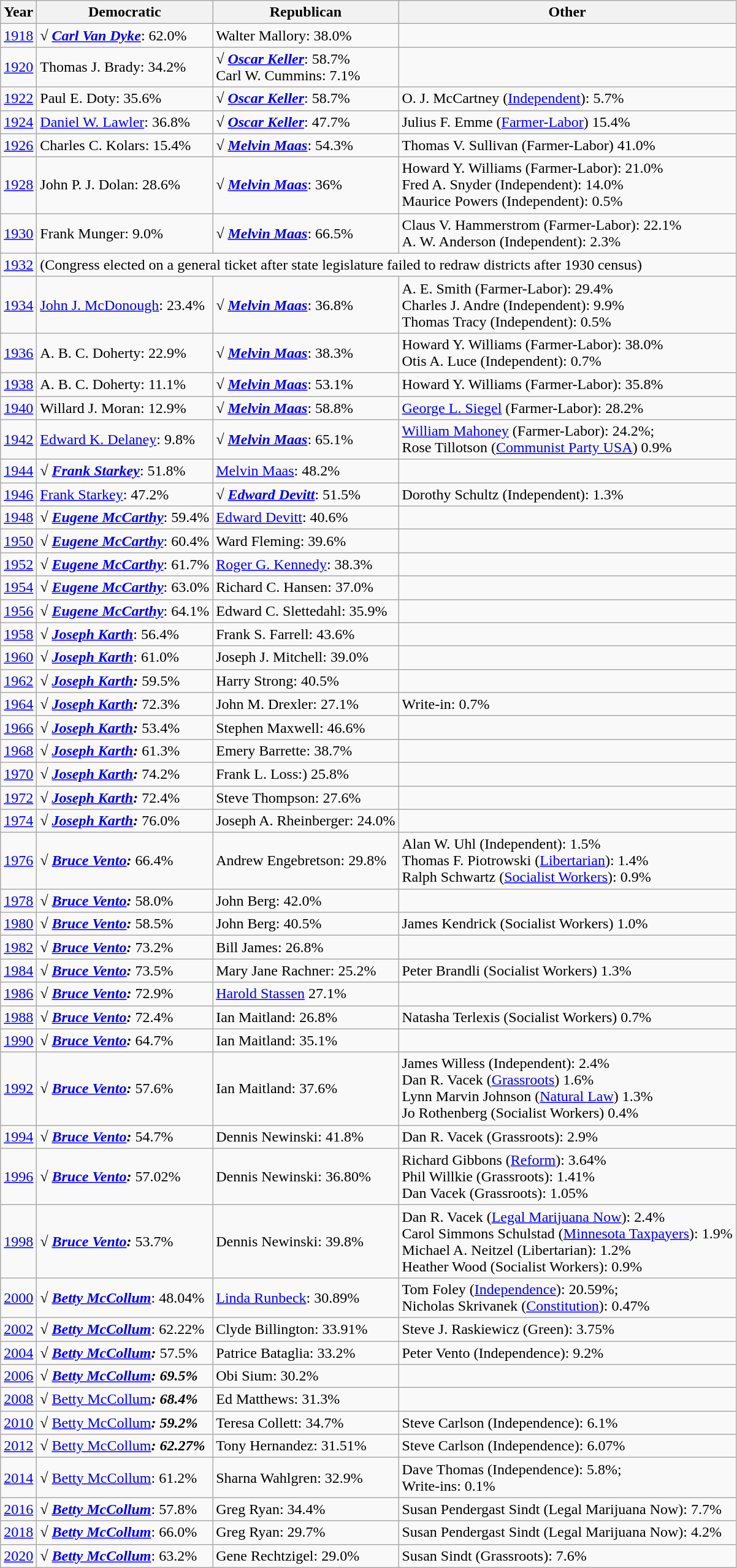<table class="wikitable">
<tr>
<th>Year</th>
<th>Democratic</th>
<th>Republican</th>
<th>Other</th>
</tr>
<tr>
<td><a href='#'>1918</a></td>
<td><strong><em>√ <a href='#'>Carl Van Dyke</a></em></strong>: 62.0%</td>
<td>Walter Mallory: 38.0%</td>
<td></td>
</tr>
<tr>
<td><a href='#'>1920</a></td>
<td>Thomas J. Brady: 34.2%</td>
<td><strong><em>√ <a href='#'>Oscar Keller</a></em></strong>: 58.7%<br>Carl W. Cummins: 7.1%</td>
<td></td>
</tr>
<tr>
<td><a href='#'>1922</a></td>
<td>Paul E. Doty: 35.6%</td>
<td><strong><em>√ <a href='#'>Oscar Keller</a></em></strong>: 58.7%</td>
<td>O. J. McCartney (<a href='#'>Independent</a>): 5.7%</td>
</tr>
<tr>
<td><a href='#'>1924</a></td>
<td><a href='#'>Daniel W. Lawler</a>: 36.8%</td>
<td><strong><em>√ <a href='#'>Oscar Keller</a></em></strong>: 47.7%</td>
<td>Julius F. Emme (<a href='#'>Farmer-Labor</a>) 15.4%</td>
</tr>
<tr>
<td><a href='#'>1926</a></td>
<td>Charles C. Kolars: 15.4%</td>
<td><strong><em>√ <a href='#'>Melvin Maas</a></em></strong>: 54.3%</td>
<td>Thomas V. Sullivan (Farmer-Labor) 41.0%</td>
</tr>
<tr>
<td><a href='#'>1928</a></td>
<td>John P. J. Dolan: 28.6%</td>
<td><strong><em>√ <a href='#'>Melvin Maas</a></em></strong>: 36%</td>
<td>Howard Y. Williams (Farmer-Labor): 21.0%<br>Fred A. Snyder (Independent): 14.0%<br>Maurice Powers (Independent): 0.5%</td>
</tr>
<tr>
<td><a href='#'>1930</a></td>
<td>Frank Munger: 9.0%</td>
<td><strong><em>√ <a href='#'>Melvin Maas</a></em></strong>: 66.5%</td>
<td>Claus V. Hammerstrom (Farmer-Labor): 22.1%<br>A. W. Anderson (Independent): 2.3%</td>
</tr>
<tr>
<td><a href='#'>1932</a></td>
<td colspan="3">(Congress elected on a general ticket after state legislature failed to redraw districts after 1930 census)</td>
</tr>
<tr>
<td><a href='#'>1934</a></td>
<td><a href='#'>John J. McDonough</a>: 23.4%</td>
<td><strong><em>√ <a href='#'>Melvin Maas</a></em></strong>: 36.8%</td>
<td>A. E. Smith (Farmer-Labor): 29.4%<br>Charles J. Andre (Independent): 9.9%<br>Thomas Tracy (Independent): 0.5%</td>
</tr>
<tr>
<td><a href='#'>1936</a></td>
<td>A. B. C. Doherty: 22.9%</td>
<td><strong><em>√ <a href='#'>Melvin Maas</a></em></strong>: 38.3%</td>
<td>Howard Y. Williams (Farmer-Labor): 38.0%<br>Otis A. Luce (Independent): 0.7%</td>
</tr>
<tr>
<td><a href='#'>1938</a></td>
<td>A. B. C. Doherty: 11.1%</td>
<td><strong><em>√ <a href='#'>Melvin Maas</a></em></strong>: 53.1%</td>
<td>Howard Y. Williams (Farmer-Labor): 35.8%</td>
</tr>
<tr>
<td><a href='#'>1940</a></td>
<td>Willard J. Moran: 12.9%</td>
<td><strong><em>√ <a href='#'>Melvin Maas</a></em></strong>: 58.8%</td>
<td><a href='#'>George L. Siegel</a> (Farmer-Labor): 28.2%</td>
</tr>
<tr>
<td><a href='#'>1942</a></td>
<td><a href='#'>Edward K. Delaney</a>: 9.8%</td>
<td><strong><em>√ <a href='#'>Melvin Maas</a></em></strong>: 65.1%</td>
<td><a href='#'>William Mahoney</a> (Farmer-Labor): 24.2%;<br>Rose Tillotson (<a href='#'>Communist Party USA</a>) 0.9%</td>
</tr>
<tr>
<td><a href='#'>1944</a></td>
<td><strong><em>√ <a href='#'>Frank Starkey</a></em></strong>: 51.8%</td>
<td><a href='#'>Melvin Maas</a>: 48.2%</td>
<td> </td>
</tr>
<tr>
<td><a href='#'>1946</a></td>
<td><a href='#'>Frank Starkey</a>: 47.2%</td>
<td><strong><em>√ <a href='#'>Edward Devitt</a></em></strong>: 51.5%</td>
<td>Dorothy Schultz (Independent): 1.3%</td>
</tr>
<tr>
<td><a href='#'>1948</a></td>
<td><strong><em>√ <a href='#'>Eugene McCarthy</a></em></strong>: 59.4%</td>
<td><a href='#'>Edward Devitt</a>: 40.6%</td>
<td> </td>
</tr>
<tr>
<td><a href='#'>1950</a></td>
<td><strong><em>√ <a href='#'>Eugene McCarthy</a></em></strong>: 60.4%</td>
<td>Ward Fleming: 39.6%</td>
<td> </td>
</tr>
<tr>
<td><a href='#'>1952</a></td>
<td><strong><em>√ <a href='#'>Eugene McCarthy</a></em></strong>: 61.7%</td>
<td><a href='#'>Roger G. Kennedy</a>: 38.3%</td>
<td> </td>
</tr>
<tr>
<td><a href='#'>1954</a></td>
<td><strong><em>√ <a href='#'>Eugene McCarthy</a></em></strong>: 63.0%</td>
<td>Richard C. Hansen: 37.0%</td>
<td> </td>
</tr>
<tr>
<td><a href='#'>1956</a></td>
<td><strong><em>√ <a href='#'>Eugene McCarthy</a></em></strong>: 64.1%</td>
<td>Edward C. Slettedahl: 35.9%</td>
<td> </td>
</tr>
<tr>
<td><a href='#'>1958</a></td>
<td><strong><em>√ <a href='#'>Joseph Karth</a></em></strong>: 56.4%</td>
<td>Frank S. Farrell: 43.6%</td>
<td> </td>
</tr>
<tr>
<td><a href='#'>1960</a></td>
<td><strong><em>√ <a href='#'>Joseph Karth</a></em></strong>: 61.0%</td>
<td>Joseph J. Mitchell: 39.0%</td>
<td> </td>
</tr>
<tr>
<td><a href='#'>1962</a></td>
<td><strong><em>√ <a href='#'>Joseph Karth</a>:</em></strong> 59.5%</td>
<td>Harry Strong: 40.5%</td>
<td> </td>
</tr>
<tr>
<td><a href='#'>1964</a></td>
<td><strong><em>√ <a href='#'>Joseph Karth</a>:</em></strong> 72.3%</td>
<td>John M. Drexler: 27.1%</td>
<td>Write-in: 0.7%</td>
</tr>
<tr>
<td><a href='#'>1966</a></td>
<td><strong><em>√ <a href='#'>Joseph Karth</a>:</em></strong> 53.4%</td>
<td>Stephen Maxwell: 46.6%</td>
<td> </td>
</tr>
<tr>
<td><a href='#'>1968</a></td>
<td><strong><em>√ <a href='#'>Joseph Karth</a>:</em></strong> 61.3%</td>
<td>Emery Barrette: 38.7%</td>
<td> </td>
</tr>
<tr>
<td><a href='#'>1970</a></td>
<td><strong><em>√ <a href='#'>Joseph Karth</a>:</em></strong> 74.2%</td>
<td>Frank L. Loss:) 25.8%</td>
<td> </td>
</tr>
<tr>
<td><a href='#'>1972</a></td>
<td><strong><em>√ <a href='#'>Joseph Karth</a>:</em></strong> 72.4%</td>
<td>Steve Thompson: 27.6%</td>
<td> </td>
</tr>
<tr>
<td><a href='#'>1974</a></td>
<td><strong><em>√ <a href='#'>Joseph Karth</a>:</em></strong> 76.0%</td>
<td>Joseph A. Rheinberger: 24.0%</td>
<td> </td>
</tr>
<tr>
<td><a href='#'>1976</a></td>
<td><strong><em>√ <a href='#'>Bruce Vento</a>:</em></strong> 66.4%</td>
<td>Andrew Engebretson: 29.8%</td>
<td>Alan W. Uhl (Independent): 1.5%<br>Thomas F. Piotrowski (<a href='#'>Libertarian</a>): 1.4%<br>Ralph Schwartz (<a href='#'>Socialist Workers</a>): 0.9%</td>
</tr>
<tr>
<td><a href='#'>1978</a></td>
<td><strong><em>√ <a href='#'>Bruce Vento</a>:</em></strong> 58.0%</td>
<td>John Berg: 42.0%</td>
<td></td>
</tr>
<tr>
<td><a href='#'>1980</a></td>
<td><strong><em>√ <a href='#'>Bruce Vento</a>:</em></strong> 58.5%</td>
<td>John Berg: 40.5%</td>
<td>James Kendrick (Socialist Workers) 1.0%</td>
</tr>
<tr>
<td><a href='#'>1982</a></td>
<td><strong><em>√ <a href='#'>Bruce Vento</a>:</em></strong> 73.2%</td>
<td>Bill James: 26.8%</td>
<td></td>
</tr>
<tr>
<td><a href='#'>1984</a></td>
<td><strong><em>√ <a href='#'>Bruce Vento</a>:</em></strong> 73.5%</td>
<td>Mary Jane Rachner: 25.2%</td>
<td>Peter Brandli (Socialist Workers) 1.3%</td>
</tr>
<tr>
<td><a href='#'>1986</a></td>
<td><strong><em>√ <a href='#'>Bruce Vento</a>:</em></strong> 72.9%</td>
<td><a href='#'>Harold Stassen</a> 27.1%</td>
<td></td>
</tr>
<tr>
<td><a href='#'>1988</a></td>
<td><strong><em>√ <a href='#'>Bruce Vento</a>:</em></strong> 72.4%</td>
<td>Ian Maitland: 26.8%</td>
<td>Natasha Terlexis (Socialist Workers) 0.7%</td>
</tr>
<tr>
<td><a href='#'>1990</a></td>
<td><strong><em>√ <a href='#'>Bruce Vento</a>:</em></strong> 64.7%</td>
<td>Ian Maitland: 35.1%</td>
<td></td>
</tr>
<tr>
<td><a href='#'>1992</a></td>
<td><strong><em>√ <a href='#'>Bruce Vento</a>:</em></strong> 57.6%</td>
<td>Ian Maitland: 37.6%</td>
<td>James Willess (Independent): 2.4%<br>Dan R. Vacek (<a href='#'>Grassroots</a>) 1.6%<br>Lynn Marvin Johnson (<a href='#'>Natural Law</a>) 1.3%<br>Jo Rothenberg (Socialist Workers) 0.4%</td>
</tr>
<tr>
<td><a href='#'>1994</a></td>
<td><strong><em>√ <a href='#'>Bruce Vento</a>:</em></strong> 54.7%</td>
<td>Dennis Newinski: 41.8%</td>
<td>Dan R. Vacek (Grassroots): 2.9%</td>
</tr>
<tr>
<td><a href='#'>1996</a></td>
<td><strong><em>√ <a href='#'>Bruce Vento</a>:</em></strong> 57.02%</td>
<td>Dennis Newinski: 36.80%</td>
<td>Richard Gibbons (<a href='#'>Reform</a>): 3.64%<br>Phil Willkie (Grassroots): 1.41%<br>Dan Vacek (Grassroots): 1.05%</td>
</tr>
<tr>
<td><a href='#'>1998</a></td>
<td><strong><em>√ <a href='#'>Bruce Vento</a>:</em></strong> 53.7%</td>
<td>Dennis Newinski: 39.8%</td>
<td>Dan R. Vacek (<a href='#'>Legal Marijuana Now</a>): 2.4%<br>Carol Simmons Schulstad (<a href='#'>Minnesota Taxpayers</a>): 1.9%<br>Michael A. Neitzel (Libertarian): 1.2%<br>Heather Wood (Socialist Workers): 0.9%</td>
</tr>
<tr>
<td><a href='#'>2000</a></td>
<td><strong><em>√ <a href='#'>Betty McCollum</a></em></strong>: 48.04%</td>
<td><a href='#'>Linda Runbeck</a>: 30.89%</td>
<td>Tom Foley (<a href='#'>Independence</a>): 20.59%;<br>Nicholas Skrivanek (<a href='#'>Constitution</a>): 0.47%</td>
</tr>
<tr>
<td><a href='#'>2002</a></td>
<td><strong><em>√ <a href='#'>Betty McCollum</a></em></strong>: 62.22%</td>
<td>Clyde Billington: 33.91%</td>
<td>Steve J. Raskiewicz (Green): 3.75%</td>
</tr>
<tr>
<td><a href='#'>2004</a></td>
<td><strong><em>√ <a href='#'>Betty McCollum</a>:</em></strong> 57.5%</td>
<td>Patrice Bataglia: 33.2%</td>
<td>Peter Vento (Independence): 9.2%</td>
</tr>
<tr>
<td><a href='#'>2006</a></td>
<td><strong>√ <em><a href='#'>Betty McCollum</a><strong><em>: 69.5%</td>
<td>Obi Sium: 30.2%</td>
<td></td>
</tr>
<tr>
<td><a href='#'>2008</a></td>
<td></em></strong>√ <a href='#'>Betty McCollum</a><strong><em>: 68.4%</td>
<td>Ed Matthews: 31.3%</td>
<td></td>
</tr>
<tr>
<td><a href='#'>2010</a></td>
<td></em></strong>√ <a href='#'>Betty McCollum</a><strong><em>: 59.2%</td>
<td>Teresa Collett: 34.7%</td>
<td>Steve Carlson (Independence): 6.1%</td>
</tr>
<tr>
<td><a href='#'>2012</a></td>
<td></em></strong>√ <a href='#'>Betty McCollum</a><strong><em>: 62.27%</td>
<td>Tony Hernandez: 31.51%</td>
<td>Steve Carlson (Independence): 6.07%</td>
</tr>
<tr>
<td><a href='#'>2014</a></td>
<td></em></strong>√ <a href='#'>Betty McCollum</a></strong>:</em> 61.2%</td>
<td>Sharna Wahlgren: 32.9%</td>
<td>Dave Thomas (Independence): 5.8%;<br>Write-ins: 0.1%</td>
</tr>
<tr>
<td><a href='#'>2016</a></td>
<td><strong><em>√ <a href='#'>Betty McCollum</a></em></strong>: 57.8%</td>
<td>Greg Ryan: 34.4%</td>
<td>Susan Pendergast Sindt (Legal Marijuana Now): 7.7%</td>
</tr>
<tr>
<td><a href='#'>2018</a></td>
<td><strong><em>√ <a href='#'>Betty McCollum</a></em></strong>: 66.0%</td>
<td>Greg Ryan: 29.7%</td>
<td>Susan Pendergast Sindt (Legal Marijuana Now): 4.2%</td>
</tr>
<tr>
<td><a href='#'>2020</a></td>
<td><strong><em>√ <a href='#'>Betty McCollum</a></em></strong>: 63.2%</td>
<td>Gene Rechtzigel: 29.0%</td>
<td>Susan Sindt (Grassroots): 7.6%</td>
</tr>
</table>
